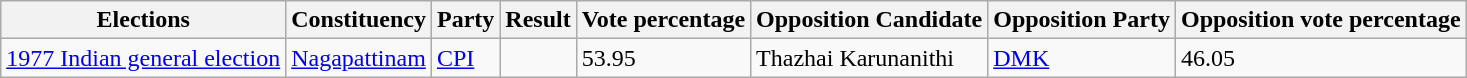<table class="wikitable sortable">
<tr>
<th>Elections</th>
<th>Constituency</th>
<th>Party</th>
<th>Result</th>
<th>Vote percentage</th>
<th>Opposition Candidate</th>
<th>Opposition Party</th>
<th>Opposition vote percentage</th>
</tr>
<tr>
<td><a href='#'>1977 Indian general election</a></td>
<td><a href='#'>Nagapattinam</a></td>
<td><a href='#'>CPI</a></td>
<td></td>
<td>53.95</td>
<td>Thazhai Karunanithi</td>
<td><a href='#'>DMK</a></td>
<td>46.05</td>
</tr>
</table>
